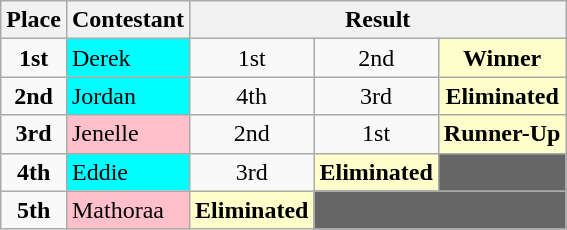<table class="wikitable">
<tr>
<th>Place</th>
<th>Contestant</th>
<th colspan="14" align="center">Result</th>
</tr>
<tr>
<td align="center"><strong>1st</strong></td>
<td bgcolor="cyan">Derek</td>
<td align="center">1st</td>
<td align="center">2nd</td>
<td bgcolor="FFFFCC" align="center"><strong>Winner</strong></td>
</tr>
<tr>
<td align="center"><strong>2nd</strong></td>
<td bgcolor="cyan">Jordan</td>
<td align="center">4th</td>
<td align="center">3rd</td>
<td bgcolor="FFFFCC" align="center"><strong>Eliminated</strong></td>
</tr>
<tr>
<td align="center"><strong>3rd</strong></td>
<td bgcolor="pink">Jenelle</td>
<td align="center">2nd</td>
<td align="center">1st</td>
<td bgcolor="FFFFCC" align="center"><strong>Runner-Up</strong></td>
</tr>
<tr>
<td align="center"><strong>4th</strong></td>
<td bgcolor="cyan">Eddie</td>
<td align="center">3rd</td>
<td bgcolor="FFFFCC" align="center"><strong>Eliminated</strong></td>
<td colspan="1" bgcolor="666666"></td>
</tr>
<tr>
<td align="center"><strong>5th</strong></td>
<td bgcolor="pink">Mathoraa</td>
<td bgcolor="FFFFCC" align="center"><strong>Eliminated</strong></td>
<td colspan="2" bgcolor="666666"></td>
</tr>
</table>
